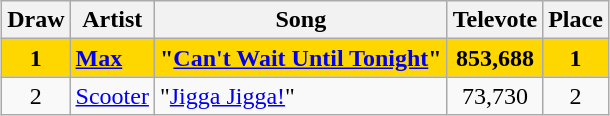<table class="sortable wikitable" style="margin: 1em auto 1em auto; text-align:center">
<tr>
<th>Draw</th>
<th>Artist</th>
<th>Song</th>
<th>Televote</th>
<th>Place</th>
</tr>
<tr style="font-weight:bold; background:gold;">
<td>1</td>
<td align="left"><a href='#'>Max</a></td>
<td align="left">"<a href='#'>Can't Wait Until Tonight</a>"</td>
<td>853,688</td>
<td>1</td>
</tr>
<tr>
<td>2</td>
<td align="left"><a href='#'>Scooter</a></td>
<td align="left">"<a href='#'>Jigga Jigga!</a>"</td>
<td>73,730</td>
<td>2</td>
</tr>
</table>
